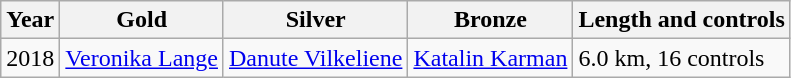<table class="wikitable">
<tr>
<th>Year</th>
<th>Gold</th>
<th>Silver</th>
<th>Bronze</th>
<th>Length and controls</th>
</tr>
<tr>
<td>2018</td>
<td> <a href='#'>Veronika Lange</a></td>
<td> <a href='#'>Danute Vilkeliene</a></td>
<td> <a href='#'>Katalin Karman</a></td>
<td>6.0 km, 16 controls</td>
</tr>
</table>
